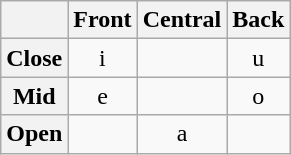<table class="wikitable">
<tr>
<th></th>
<th>Front</th>
<th>Central</th>
<th>Back</th>
</tr>
<tr align=center>
<th>Close</th>
<td>i </td>
<td></td>
<td>u </td>
</tr>
<tr align=center>
<th>Mid</th>
<td>e </td>
<td></td>
<td>o </td>
</tr>
<tr align=center>
<th>Open</th>
<td></td>
<td>a </td>
<td></td>
</tr>
</table>
